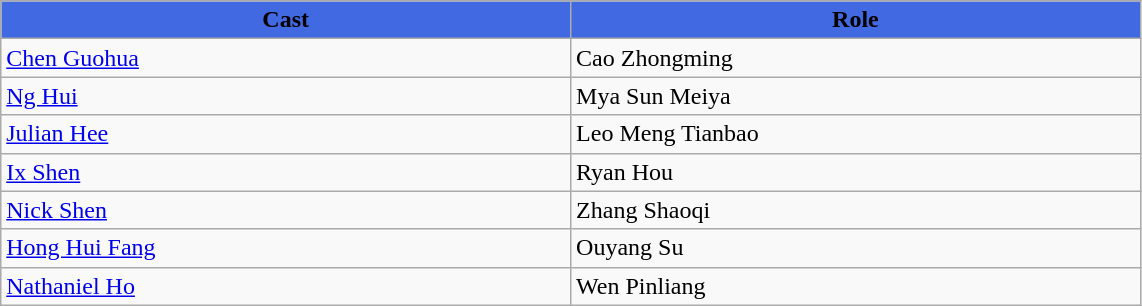<table class="wikitable">
<tr>
<th style="background:RoyalBlue; width:17%">Cast</th>
<th style="background:RoyalBlue; width:17%">Role</th>
</tr>
<tr>
<td><a href='#'>Chen Guohua</a></td>
<td>Cao Zhongming</td>
</tr>
<tr>
<td><a href='#'>Ng Hui</a></td>
<td>Mya Sun Meiya</td>
</tr>
<tr>
<td><a href='#'>Julian Hee</a></td>
<td>Leo Meng Tianbao</td>
</tr>
<tr>
<td><a href='#'>Ix Shen</a></td>
<td>Ryan Hou</td>
</tr>
<tr>
<td><a href='#'>Nick Shen</a></td>
<td>Zhang Shaoqi</td>
</tr>
<tr>
<td><a href='#'>Hong Hui Fang</a></td>
<td>Ouyang Su</td>
</tr>
<tr>
<td><a href='#'>Nathaniel Ho</a></td>
<td>Wen Pinliang</td>
</tr>
</table>
